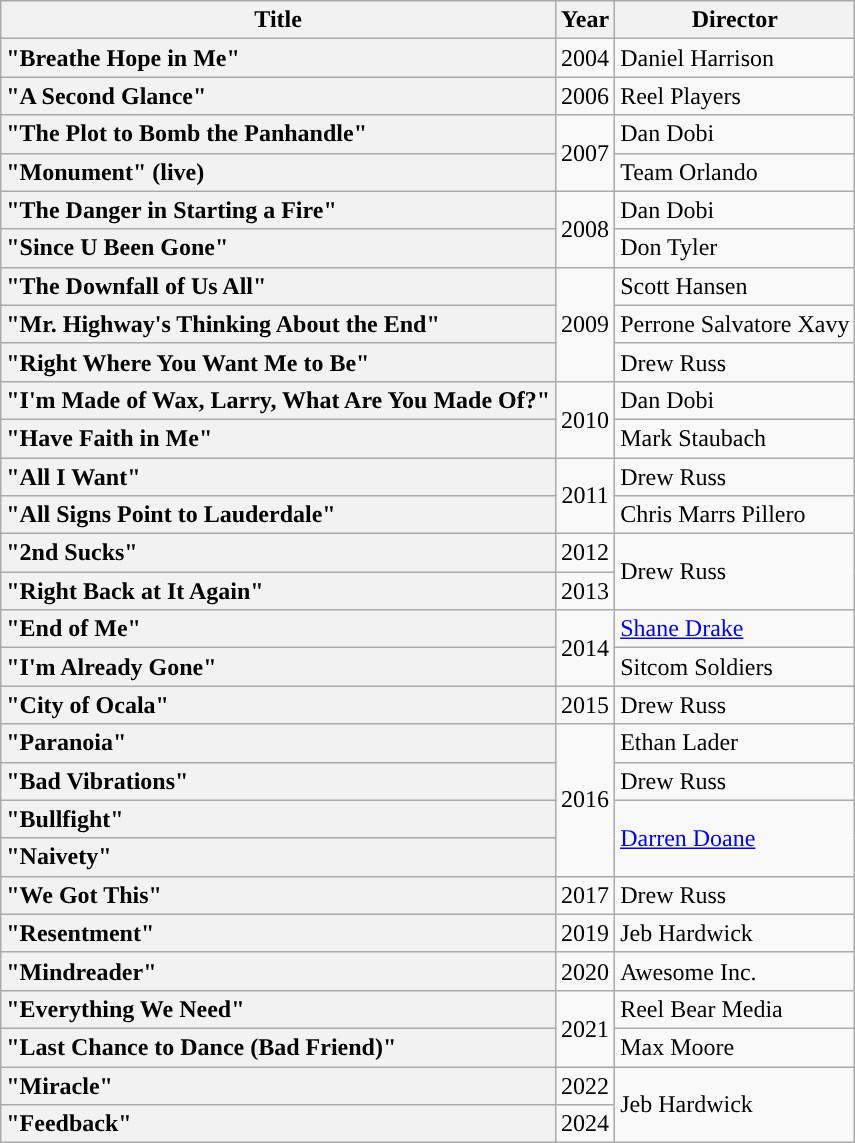<table class="wikitable plainrowheaders" style="text-align:center;">
<tr>
<th scope=col>Title</th>
<th scope=col>Year</th>
<th scope=col>Director</th>
</tr>
<tr>
<th scope="row" style="text-align:left;">"Breathe Hope in Me"</th>
<td style="text-align:center;">2004</td>
<td style="text-align:left;">Daniel Harrison</td>
</tr>
<tr>
<th scope="row" style="text-align:left;">"A Second Glance"</th>
<td style="text-align:center;">2006</td>
<td style="text-align:left;">Reel Players</td>
</tr>
<tr>
<th scope="row" style="text-align:left;">"The Plot to Bomb the Panhandle"</th>
<td rowspan="2" style="text-align:center;">2007</td>
<td style="text-align:left;">Dan Dobi</td>
</tr>
<tr>
<th scope="row" style="text-align:left;">"Monument" (live)</th>
<td style="text-align:left;">Team Orlando</td>
</tr>
<tr>
<th scope="row" style="text-align:left;">"The Danger in Starting a Fire"</th>
<td rowspan="2" style="text-align:center;">2008</td>
<td style="text-align:left;">Dan Dobi</td>
</tr>
<tr>
<th scope="row" style="text-align:left;">"Since U Been Gone"</th>
<td style="text-align:left;">Don Tyler</td>
</tr>
<tr>
<th scope="row" style="text-align:left;">"The Downfall of Us All"</th>
<td rowspan="3" style="text-align:center;">2009</td>
<td style="text-align:left;">Scott Hansen</td>
</tr>
<tr>
<th scope="row" style="text-align:left;">"Mr. Highway's Thinking About the End"</th>
<td style="text-align:left;">Perrone Salvatore Xavy</td>
</tr>
<tr>
<th scope="row" style="text-align:left;">"Right Where You Want Me to Be"</th>
<td style="text-align:left;">Drew Russ</td>
</tr>
<tr>
<th scope="row" style="text-align:left;">"I'm Made of Wax, Larry, What Are You Made Of?"</th>
<td rowspan="2" style="text-align:center;">2010</td>
<td style="text-align:left;">Dan Dobi</td>
</tr>
<tr>
<th scope="row" style="text-align:left;">"Have Faith in Me"</th>
<td style="text-align:left;">Mark Staubach</td>
</tr>
<tr>
<th scope="row" style="text-align:left;">"All I Want"</th>
<td rowspan="2" style="text-align:center;">2011</td>
<td style="text-align:left;">Drew Russ</td>
</tr>
<tr>
<th scope="row" style="text-align:left;">"All Signs Point to Lauderdale"</th>
<td style="text-align:left;">Chris Marrs Pillero</td>
</tr>
<tr>
<th scope="row" style="text-align:left;">"2nd Sucks"</th>
<td style="text-align:center;">2012</td>
<td style="text-align:left;" rowspan="2">Drew Russ</td>
</tr>
<tr>
<th scope="row" style="text-align:left;">"Right Back at It Again"</th>
<td style="text-align:center;">2013</td>
</tr>
<tr>
<th scope="row" style="text-align:left;">"End of Me"</th>
<td style="text-align:center;" rowspan="2">2014</td>
<td style="text-align:left;"><a href='#'>Shane Drake</a></td>
</tr>
<tr>
<th scope="row" style="text-align:left;">"I'm Already Gone"</th>
<td style="text-align:left;">Sitcom Soldiers</td>
</tr>
<tr>
<th scope="row" style="text-align:left;">"City of Ocala"</th>
<td style="text-align:center;">2015</td>
<td style="text-align:left;">Drew Russ</td>
</tr>
<tr>
<th scope="row" style="text-align:left;">"Paranoia"</th>
<td style="text-align:center;" rowspan="4">2016</td>
<td style="text-align:left;">Ethan Lader</td>
</tr>
<tr>
<th scope="row" style="text-align:left;">"Bad Vibrations"</th>
<td style="text-align:left;">Drew Russ</td>
</tr>
<tr>
<th scope="row" style="text-align:left;">"Bullfight"</th>
<td style="text-align:left;" rowspan="2"><a href='#'>Darren Doane</a></td>
</tr>
<tr>
<th scope="row" style="text-align:left;">"Naivety"</th>
</tr>
<tr>
<th scope="row" style="text-align:left;">"We Got This"</th>
<td style="text-align:center;">2017</td>
<td style="text-align:left;">Drew Russ</td>
</tr>
<tr>
<th scope="row" style="text-align:left;">"Resentment"</th>
<td style="text-align:center;">2019</td>
<td style="text-align:left;">Jeb Hardwick</td>
</tr>
<tr>
<th scope="row" style="text-align:left;">"Mindreader"</th>
<td style="text-align:center;">2020</td>
<td style="text-align:left;">Awesome Inc.</td>
</tr>
<tr>
<th scope="row" style="text-align:left;">"Everything We Need"</th>
<td style="text-align:center;" rowspan="2">2021</td>
<td style="text-align:left;">Reel Bear Media</td>
</tr>
<tr>
<th scope="row" style="text-align:left;">"Last Chance to Dance (Bad Friend)"</th>
<td style="text-align:left;">Max Moore</td>
</tr>
<tr>
<th scope="row" style="text-align:left;">"Miracle"</th>
<td style="text-align:center;">2022</td>
<td rowspan="2" style="text-align:left;">Jeb Hardwick</td>
</tr>
<tr>
<th scope="row" style="text-align:left;">"Feedback"</th>
<td style="text-align:center;">2024</td>
</tr>
</table>
